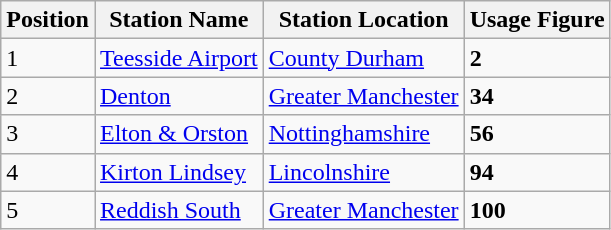<table class="wikitable mw-collapsible">
<tr>
<th>Position</th>
<th>Station Name</th>
<th>Station Location</th>
<th>Usage Figure</th>
</tr>
<tr>
<td>1</td>
<td><a href='#'>Teesside Airport</a></td>
<td><a href='#'>County Durham</a></td>
<td><strong>2</strong></td>
</tr>
<tr>
<td>2</td>
<td><a href='#'>Denton</a></td>
<td><a href='#'>Greater Manchester</a></td>
<td><strong>34</strong></td>
</tr>
<tr>
<td>3</td>
<td><a href='#'>Elton & Orston</a></td>
<td><a href='#'>Nottinghamshire</a></td>
<td><strong>56</strong></td>
</tr>
<tr>
<td>4</td>
<td><a href='#'>Kirton Lindsey</a></td>
<td><a href='#'>Lincolnshire</a></td>
<td><strong>94</strong></td>
</tr>
<tr>
<td>5</td>
<td><a href='#'>Reddish South</a></td>
<td><a href='#'>Greater Manchester</a></td>
<td><strong>100</strong></td>
</tr>
</table>
